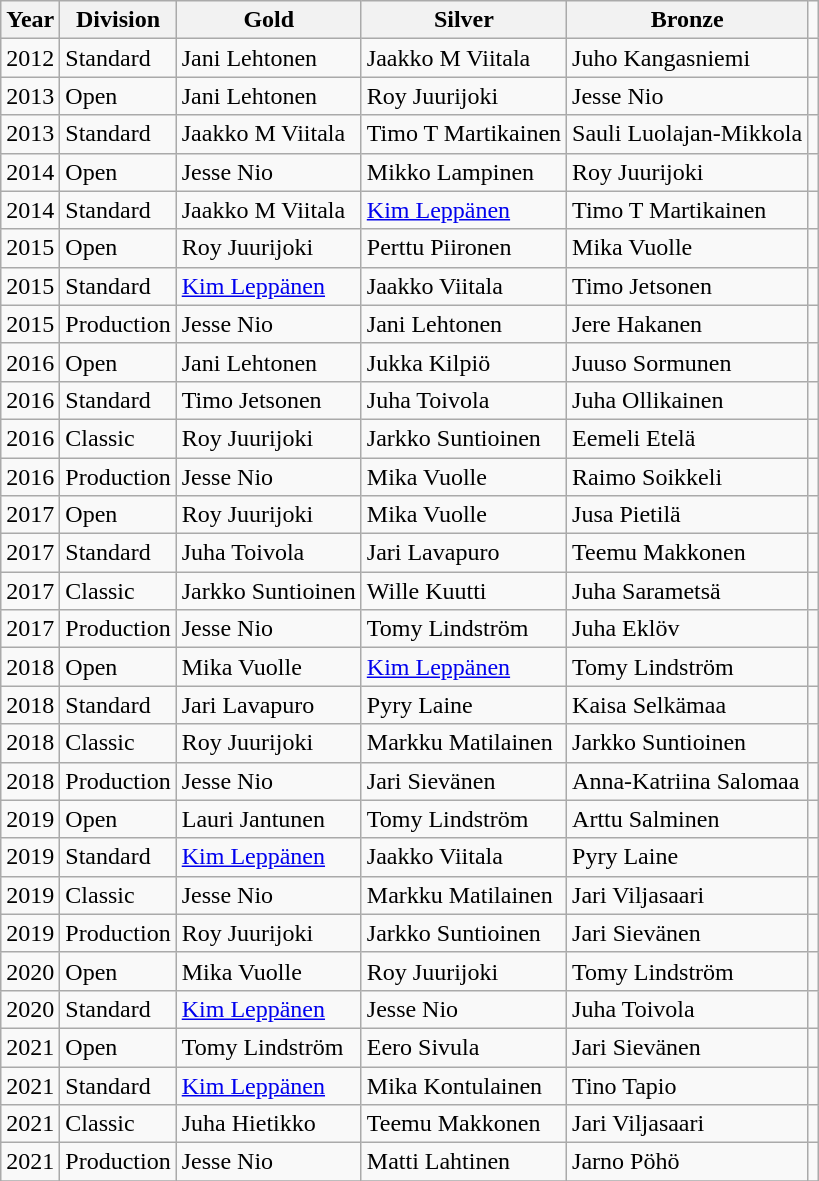<table class="wikitable sortable" style="text-align: left;">
<tr>
<th>Year</th>
<th>Division</th>
<th> Gold</th>
<th> Silver</th>
<th> Bronze</th>
</tr>
<tr>
<td>2012</td>
<td>Standard</td>
<td>Jani Lehtonen</td>
<td>Jaakko M Viitala</td>
<td>Juho Kangasniemi</td>
<td></td>
</tr>
<tr>
<td>2013</td>
<td>Open</td>
<td>Jani Lehtonen</td>
<td>Roy Juurijoki</td>
<td>Jesse Nio</td>
<td></td>
</tr>
<tr>
<td>2013</td>
<td>Standard</td>
<td>Jaakko M Viitala</td>
<td>Timo T Martikainen</td>
<td>Sauli Luolajan-Mikkola</td>
<td></td>
</tr>
<tr>
<td>2014</td>
<td>Open</td>
<td>Jesse Nio</td>
<td>Mikko Lampinen</td>
<td>Roy Juurijoki</td>
<td></td>
</tr>
<tr>
<td>2014</td>
<td>Standard</td>
<td>Jaakko M Viitala</td>
<td><a href='#'>Kim Leppänen</a></td>
<td>Timo T Martikainen</td>
<td></td>
</tr>
<tr>
<td>2015</td>
<td>Open</td>
<td>Roy Juurijoki</td>
<td>Perttu Piironen</td>
<td>Mika Vuolle</td>
<td></td>
</tr>
<tr>
<td>2015</td>
<td>Standard</td>
<td><a href='#'>Kim Leppänen</a></td>
<td>Jaakko Viitala</td>
<td>Timo Jetsonen</td>
<td></td>
</tr>
<tr>
<td>2015</td>
<td>Production</td>
<td>Jesse Nio</td>
<td>Jani Lehtonen</td>
<td>Jere Hakanen</td>
<td></td>
</tr>
<tr>
<td>2016</td>
<td>Open</td>
<td>Jani Lehtonen</td>
<td>Jukka Kilpiö</td>
<td>Juuso Sormunen</td>
<td></td>
</tr>
<tr>
<td>2016</td>
<td>Standard</td>
<td>Timo Jetsonen</td>
<td>Juha Toivola</td>
<td>Juha Ollikainen</td>
<td></td>
</tr>
<tr>
<td>2016</td>
<td>Classic</td>
<td>Roy Juurijoki</td>
<td>Jarkko Suntioinen</td>
<td>Eemeli Etelä</td>
<td></td>
</tr>
<tr>
<td>2016</td>
<td>Production</td>
<td>Jesse Nio</td>
<td>Mika Vuolle</td>
<td>Raimo Soikkeli</td>
<td></td>
</tr>
<tr>
<td>2017</td>
<td>Open</td>
<td>Roy Juurijoki</td>
<td>Mika Vuolle</td>
<td>Jusa Pietilä</td>
<td></td>
</tr>
<tr>
<td>2017</td>
<td>Standard</td>
<td> Juha Toivola</td>
<td> Jari Lavapuro</td>
<td>Teemu Makkonen</td>
<td></td>
</tr>
<tr>
<td>2017</td>
<td>Classic</td>
<td>Jarkko Suntioinen</td>
<td> Wille Kuutti</td>
<td> Juha Sarametsä</td>
<td></td>
</tr>
<tr>
<td>2017</td>
<td>Production</td>
<td>Jesse Nio</td>
<td>Tomy Lindström</td>
<td>Juha Eklöv</td>
<td></td>
</tr>
<tr>
<td>2018</td>
<td>Open</td>
<td>Mika Vuolle</td>
<td><a href='#'>Kim Leppänen</a></td>
<td>Tomy Lindström</td>
<td></td>
</tr>
<tr>
<td>2018</td>
<td>Standard</td>
<td>Jari Lavapuro</td>
<td>Pyry Laine</td>
<td>Kaisa Selkämaa</td>
<td></td>
</tr>
<tr>
<td>2018</td>
<td>Classic</td>
<td>Roy Juurijoki</td>
<td>Markku Matilainen</td>
<td>Jarkko Suntioinen</td>
<td></td>
</tr>
<tr>
<td>2018</td>
<td>Production</td>
<td>Jesse Nio</td>
<td>Jari Sievänen</td>
<td>Anna-Katriina Salomaa</td>
<td></td>
</tr>
<tr>
<td>2019</td>
<td>Open</td>
<td>Lauri Jantunen</td>
<td>Tomy Lindström</td>
<td>Arttu Salminen</td>
<td></td>
</tr>
<tr>
<td>2019</td>
<td>Standard</td>
<td><a href='#'>Kim Leppänen</a></td>
<td>Jaakko Viitala</td>
<td>Pyry Laine</td>
<td></td>
</tr>
<tr>
<td>2019</td>
<td>Classic</td>
<td>Jesse Nio</td>
<td>Markku Matilainen</td>
<td>Jari Viljasaari</td>
<td></td>
</tr>
<tr>
<td>2019</td>
<td>Production</td>
<td>Roy Juurijoki</td>
<td>Jarkko Suntioinen</td>
<td>Jari Sievänen</td>
<td></td>
</tr>
<tr>
<td>2020</td>
<td>Open</td>
<td>Mika Vuolle</td>
<td>Roy Juurijoki</td>
<td>Tomy Lindström</td>
<td></td>
</tr>
<tr>
<td>2020</td>
<td>Standard</td>
<td><a href='#'>Kim Leppänen</a></td>
<td>Jesse Nio</td>
<td>Juha Toivola</td>
<td></td>
</tr>
<tr>
<td>2021</td>
<td>Open</td>
<td>Tomy Lindström</td>
<td>Eero Sivula</td>
<td>Jari Sievänen</td>
<td></td>
</tr>
<tr>
<td>2021</td>
<td>Standard</td>
<td><a href='#'>Kim Leppänen</a></td>
<td>Mika Kontulainen</td>
<td>Tino Tapio</td>
<td></td>
</tr>
<tr>
<td>2021</td>
<td>Classic</td>
<td>Juha Hietikko</td>
<td>Teemu Makkonen</td>
<td>Jari Viljasaari</td>
<td></td>
</tr>
<tr>
<td>2021</td>
<td>Production</td>
<td>Jesse Nio</td>
<td>Matti Lahtinen</td>
<td>Jarno Pöhö</td>
<td></td>
</tr>
<tr>
</tr>
</table>
